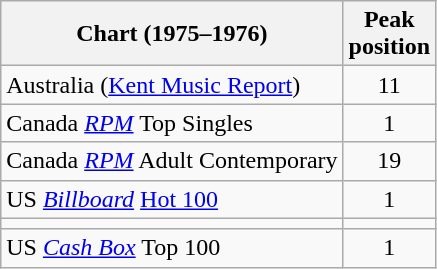<table class="wikitable sortable">
<tr>
<th>Chart (1975–1976)</th>
<th>Peak<br>position</th>
</tr>
<tr>
<td>Australia (<a href='#'>Kent Music Report</a>)</td>
<td style="text-align:center;">11</td>
</tr>
<tr>
<td>Canada <em><a href='#'>RPM</a></em> Top Singles</td>
<td style="text-align:center;">1</td>
</tr>
<tr>
<td>Canada <em><a href='#'>RPM</a></em> Adult Contemporary</td>
<td style="text-align:center;">19</td>
</tr>
<tr>
<td>US <em><a href='#'>Billboard</a></em> <a href='#'>Hot 100</a></td>
<td style="text-align:center;">1</td>
</tr>
<tr>
<td></td>
</tr>
<tr>
<td>US <a href='#'><em>Cash Box</em></a> Top 100</td>
<td align="center">1</td>
</tr>
</table>
